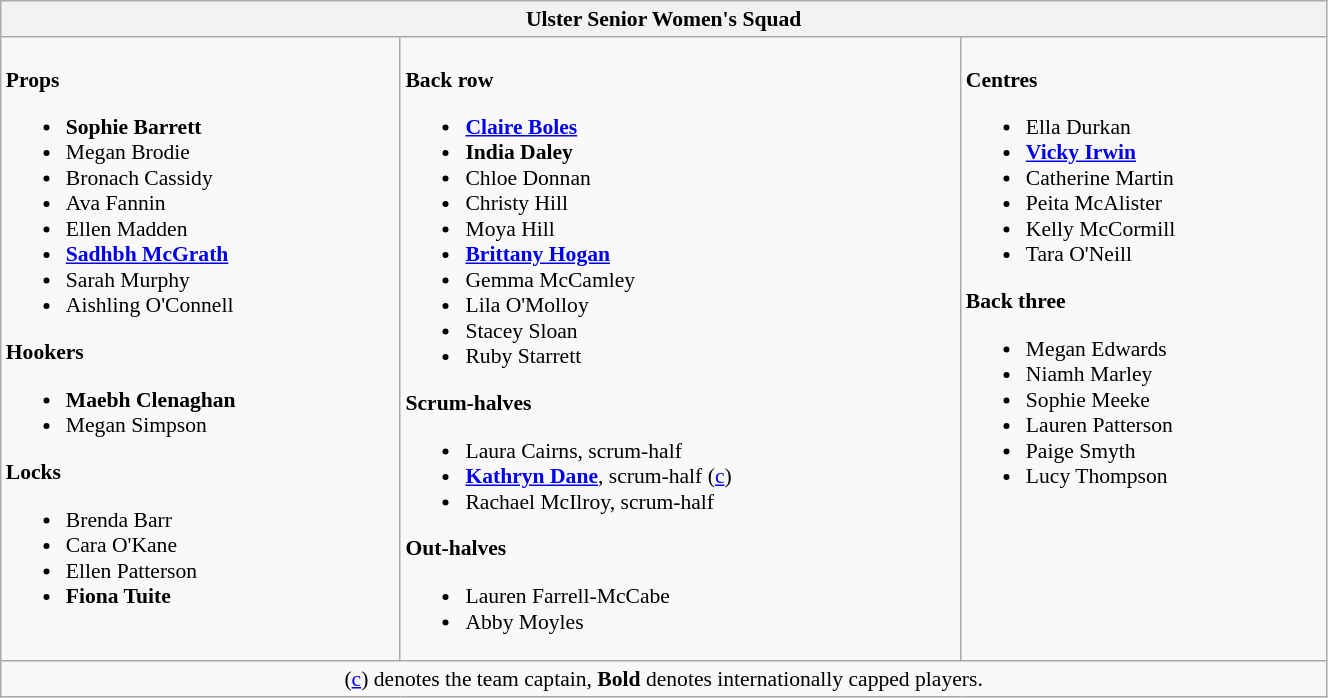<table class="wikitable" style="text-align:left; font-size:90%; width:70%">
<tr>
<th colspan="100%">Ulster Senior Women's Squad</th>
</tr>
<tr valign="top">
<td><br><strong>Props</strong><ul><li> <strong>Sophie Barrett</strong></li><li> Megan Brodie</li><li> Bronach Cassidy</li><li> Ava Fannin</li><li> Ellen Madden</li><li> <strong><a href='#'>Sadhbh McGrath</a></strong></li><li> Sarah Murphy</li><li> Aishling O'Connell</li></ul><strong>Hookers</strong><ul><li> <strong>Maebh Clenaghan</strong></li><li> Megan Simpson</li></ul><strong>Locks</strong><ul><li> Brenda Barr</li><li> Cara O'Kane</li><li> Ellen Patterson</li><li> <strong>Fiona Tuite</strong></li></ul></td>
<td><br><strong>Back row</strong><ul><li> <strong><a href='#'>Claire Boles</a></strong></li><li> <strong>India Daley</strong></li><li> Chloe Donnan</li><li> Christy Hill</li><li> Moya Hill</li><li> <strong><a href='#'>Brittany Hogan</a></strong></li><li> Gemma McCamley</li><li> Lila O'Molloy</li><li> Stacey Sloan</li><li> Ruby Starrett</li></ul><strong>Scrum-halves</strong><ul><li> Laura Cairns, scrum-half</li><li> <strong><a href='#'>Kathryn Dane</a></strong>, scrum-half (<a href='#'>c</a>)</li><li> Rachael McIlroy, scrum-half</li></ul><strong>Out-halves</strong><ul><li> Lauren Farrell-McCabe</li><li> Abby Moyles</li></ul></td>
<td><br><strong>Centres</strong><ul><li> Ella Durkan</li><li> <strong><a href='#'>Vicky Irwin</a></strong></li><li> Catherine Martin</li><li> Peita McAlister</li><li> Kelly McCormill</li><li> Tara O'Neill</li></ul><strong>Back three</strong><ul><li> Megan Edwards</li><li> Niamh Marley</li><li> Sophie Meeke</li><li> Lauren Patterson</li><li> Paige Smyth</li><li> Lucy Thompson</li></ul></td>
</tr>
<tr>
<td colspan="100%" style="text-align:center;">(<a href='#'>c</a>) denotes the team captain, <strong>Bold</strong> denotes internationally capped players.<br></td>
</tr>
</table>
